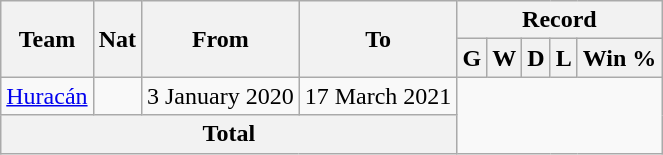<table class="wikitable" style="text-align: center">
<tr>
<th rowspan="2">Team</th>
<th rowspan="2">Nat</th>
<th rowspan="2">From</th>
<th rowspan="2">To</th>
<th colspan="5">Record</th>
</tr>
<tr>
<th>G</th>
<th>W</th>
<th>D</th>
<th>L</th>
<th>Win %</th>
</tr>
<tr>
<td align=left><a href='#'>Huracán</a></td>
<td></td>
<td align=left>3 January 2020</td>
<td align=left>17 March 2021<br></td>
</tr>
<tr>
<th colspan="4">Total<br></th>
</tr>
</table>
